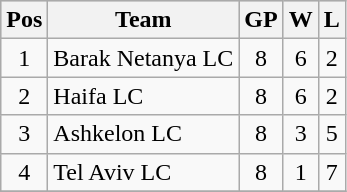<table class="wikitable">
<tr style="background:#cccccc;">
<th>Pos</th>
<th>Team</th>
<th>GP</th>
<th>W</th>
<th>L</th>
</tr>
<tr>
<td align=center>1</td>
<td>Barak Netanya LC</td>
<td align=center>8</td>
<td align=center>6</td>
<td align=center>2</td>
</tr>
<tr>
<td align=center>2</td>
<td>Haifa LC</td>
<td align=center>8</td>
<td align=center>6</td>
<td align=center>2</td>
</tr>
<tr>
<td align=center>3</td>
<td>Ashkelon LC</td>
<td align=center>8</td>
<td align=center>3</td>
<td align=center>5</td>
</tr>
<tr>
<td align=center>4</td>
<td>Tel Aviv LC</td>
<td align=center>8</td>
<td align=center>1</td>
<td align=center>7</td>
</tr>
<tr>
</tr>
</table>
